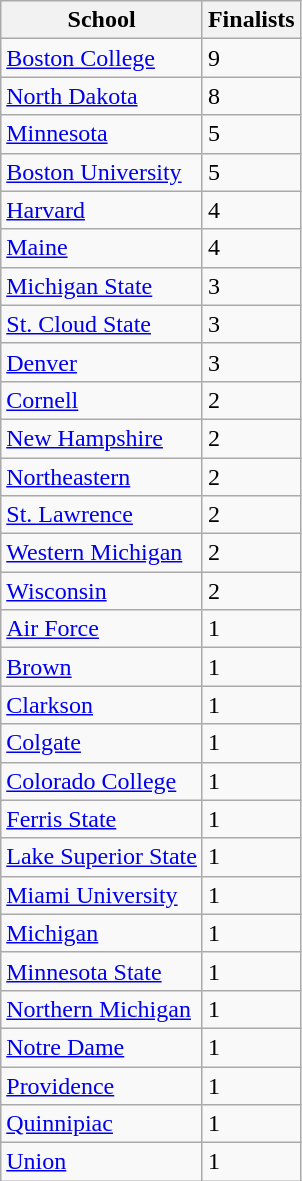<table class="wikitable">
<tr>
<th>School</th>
<th>Finalists</th>
</tr>
<tr>
<td><a href='#'>Boston College</a></td>
<td>9</td>
</tr>
<tr>
<td><a href='#'>North Dakota</a></td>
<td>8</td>
</tr>
<tr>
<td><a href='#'>Minnesota</a></td>
<td>5</td>
</tr>
<tr>
<td><a href='#'>Boston University</a></td>
<td>5</td>
</tr>
<tr>
<td><a href='#'>Harvard</a></td>
<td>4</td>
</tr>
<tr>
<td><a href='#'>Maine</a></td>
<td>4</td>
</tr>
<tr>
<td><a href='#'>Michigan State</a></td>
<td>3</td>
</tr>
<tr>
<td><a href='#'>St. Cloud State</a></td>
<td>3</td>
</tr>
<tr>
<td><a href='#'>Denver</a></td>
<td>3</td>
</tr>
<tr>
<td><a href='#'>Cornell</a></td>
<td>2</td>
</tr>
<tr>
<td><a href='#'>New Hampshire</a></td>
<td>2</td>
</tr>
<tr>
<td><a href='#'>Northeastern</a></td>
<td>2</td>
</tr>
<tr>
<td><a href='#'>St. Lawrence</a></td>
<td>2</td>
</tr>
<tr>
<td><a href='#'>Western Michigan</a></td>
<td>2</td>
</tr>
<tr>
<td><a href='#'>Wisconsin</a></td>
<td>2</td>
</tr>
<tr>
<td><a href='#'>Air Force</a></td>
<td>1</td>
</tr>
<tr>
<td><a href='#'>Brown</a></td>
<td>1</td>
</tr>
<tr>
<td><a href='#'>Clarkson</a></td>
<td>1</td>
</tr>
<tr>
<td><a href='#'>Colgate</a></td>
<td>1</td>
</tr>
<tr>
<td><a href='#'>Colorado College</a></td>
<td>1</td>
</tr>
<tr>
<td><a href='#'>Ferris State</a></td>
<td>1</td>
</tr>
<tr>
<td><a href='#'>Lake Superior State</a></td>
<td>1</td>
</tr>
<tr>
<td><a href='#'>Miami University</a></td>
<td>1</td>
</tr>
<tr>
<td><a href='#'>Michigan</a></td>
<td>1</td>
</tr>
<tr>
<td><a href='#'>Minnesota State</a></td>
<td>1</td>
</tr>
<tr>
<td><a href='#'>Northern Michigan</a></td>
<td>1</td>
</tr>
<tr>
<td><a href='#'>Notre Dame</a></td>
<td>1</td>
</tr>
<tr>
<td><a href='#'>Providence</a></td>
<td>1</td>
</tr>
<tr>
<td><a href='#'>Quinnipiac</a></td>
<td>1</td>
</tr>
<tr>
<td><a href='#'>Union</a></td>
<td>1</td>
</tr>
</table>
